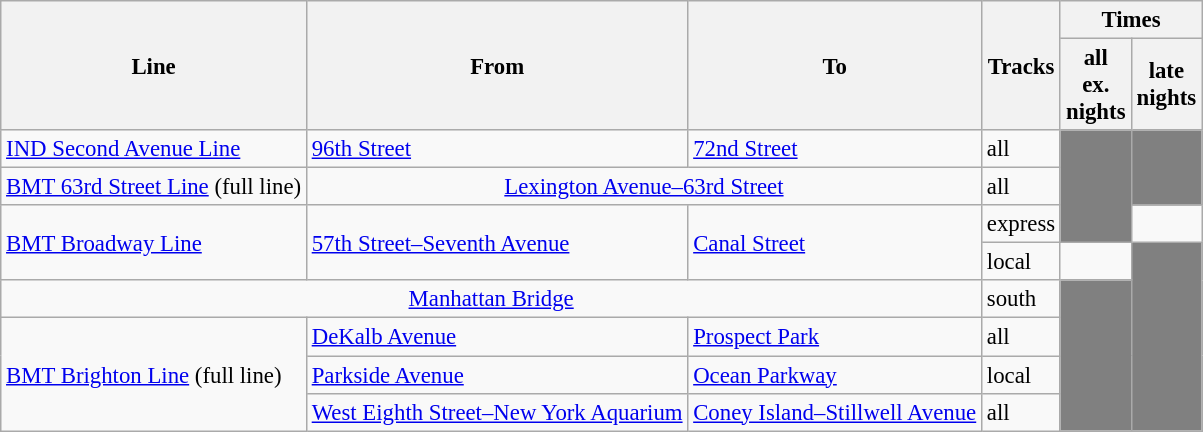<table class="wikitable collapsible" style="width:auto; font-size:95%">
<tr>
<th rowspan=2>Line</th>
<th rowspan=2>From</th>
<th rowspan=2>To</th>
<th rowspan=2>Tracks</th>
<th colspan="2">Times</th>
</tr>
<tr>
<th width=40>all<br>ex.<br>nights</th>
<th width=40>late<br>nights</th>
</tr>
<tr>
<td><a href='#'>IND Second Avenue Line</a></td>
<td><a href='#'>96th Street</a></td>
<td><a href='#'>72nd Street</a></td>
<td>all</td>
<td rowspan=3 style="background:gray"> </td>
<td rowspan=2 style="background:gray"> </td>
</tr>
<tr>
<td><a href='#'>BMT 63rd Street Line</a> (full line)</td>
<td colspan=2 align=center><a href='#'>Lexington Avenue–63rd Street</a></td>
<td>all</td>
</tr>
<tr>
<td rowspan=2><a href='#'>BMT Broadway Line</a></td>
<td rowspan=2><a href='#'>57th Street–Seventh Avenue</a></td>
<td rowspan=2><a href='#'>Canal Street</a></td>
<td>express</td>
</tr>
<tr>
<td>local</td>
<td rowspan=1> </td>
<td rowspan=5 style="background:gray"> </td>
</tr>
<tr>
<td colspan=3 align=center><a href='#'>Manhattan Bridge</a></td>
<td>south</td>
<td rowspan=4 style="background:gray"></td>
</tr>
<tr>
<td rowspan=3><a href='#'>BMT Brighton Line</a> (full line)</td>
<td><a href='#'>DeKalb Avenue</a></td>
<td><a href='#'>Prospect Park</a></td>
<td>all</td>
</tr>
<tr>
<td><a href='#'>Parkside Avenue</a></td>
<td><a href='#'>Ocean Parkway</a></td>
<td>local</td>
</tr>
<tr>
<td><a href='#'>West Eighth Street–New York Aquarium</a></td>
<td><a href='#'>Coney Island–Stillwell Avenue</a></td>
<td>all</td>
</tr>
</table>
